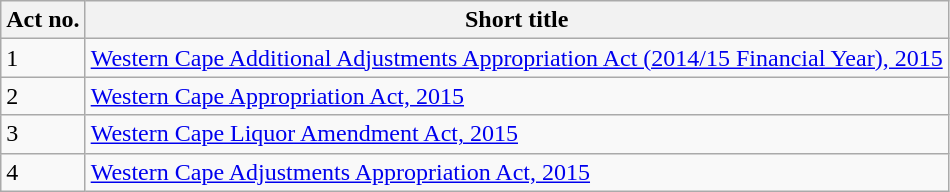<table class=wikitable sortable>
<tr>
<th>Act no.</th>
<th>Short title</th>
</tr>
<tr>
<td>1</td>
<td><a href='#'>Western Cape Additional Adjustments Appropriation Act (2014/15 Financial Year), 2015</a></td>
</tr>
<tr>
<td>2</td>
<td><a href='#'>Western Cape Appropriation Act, 2015</a></td>
</tr>
<tr>
<td>3</td>
<td><a href='#'>Western Cape Liquor Amendment Act, 2015</a></td>
</tr>
<tr>
<td>4</td>
<td><a href='#'>Western Cape Adjustments Appropriation Act, 2015</a></td>
</tr>
</table>
